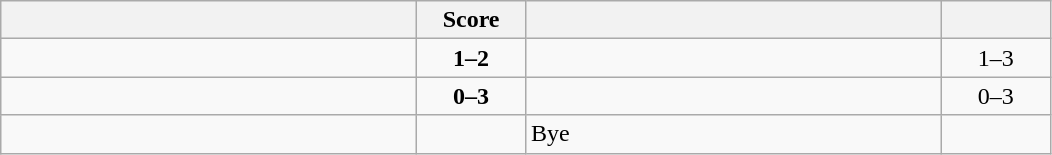<table class="wikitable" style="text-align: center; ">
<tr>
<th align="right" width="270"></th>
<th width="65">Score</th>
<th align="left" width="270"></th>
<th width="65"></th>
</tr>
<tr>
<td align="left"></td>
<td><strong>1–2</strong></td>
<td align="left"><strong></strong></td>
<td>1–3 <strong></strong></td>
</tr>
<tr>
<td align="left"></td>
<td><strong>0–3</strong></td>
<td align="left"><strong></strong></td>
<td>0–3 <strong></strong></td>
</tr>
<tr>
<td align="left"><strong></strong></td>
<td></td>
<td align="left">Bye</td>
<td></td>
</tr>
</table>
